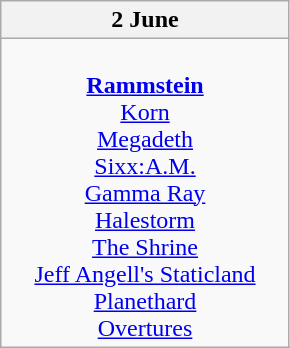<table class="wikitable">
<tr>
<th>2 June</th>
</tr>
<tr>
<td valign="top" align="center" width="185"><br><strong><a href='#'>Rammstein</a></strong>
<br><a href='#'>Korn</a>
<br><a href='#'>Megadeth</a>
<br><a href='#'>Sixx:A.M.</a>
<br><a href='#'>Gamma Ray</a>
<br><a href='#'>Halestorm</a>
<br><a href='#'>The Shrine</a>
<br><a href='#'>Jeff Angell's Staticland</a>
<br><a href='#'>Planethard</a>
<br><a href='#'>Overtures</a></td>
</tr>
</table>
